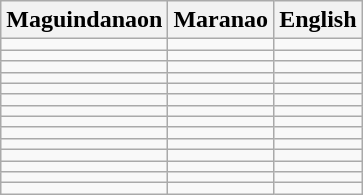<table class="wikitable">
<tr>
<th>Maguindanaon</th>
<th>Maranao</th>
<th>English</th>
</tr>
<tr>
<td>  </td>
<td>  </td>
<td>  </td>
</tr>
<tr>
<td>  </td>
<td>  </td>
<td>  </td>
</tr>
<tr>
<td>  </td>
<td>  </td>
<td>  </td>
</tr>
<tr>
<td>  </td>
<td>  </td>
<td>  </td>
</tr>
<tr>
<td>  </td>
<td>  </td>
<td>  </td>
</tr>
<tr>
<td>  </td>
<td>  </td>
<td>  </td>
</tr>
<tr>
<td>  </td>
<td>  </td>
<td>  </td>
</tr>
<tr>
<td>  </td>
<td>  </td>
<td>  </td>
</tr>
<tr>
<td>  </td>
<td>  </td>
<td>  </td>
</tr>
<tr>
<td>  </td>
<td>  </td>
<td>  </td>
</tr>
<tr>
<td>  </td>
<td>  </td>
<td>  </td>
</tr>
<tr>
<td>  </td>
<td>  </td>
<td>  </td>
</tr>
<tr>
<td>   </td>
<td>  </td>
<td>  </td>
</tr>
<tr>
<td>   </td>
<td>  </td>
<td>  </td>
</tr>
</table>
